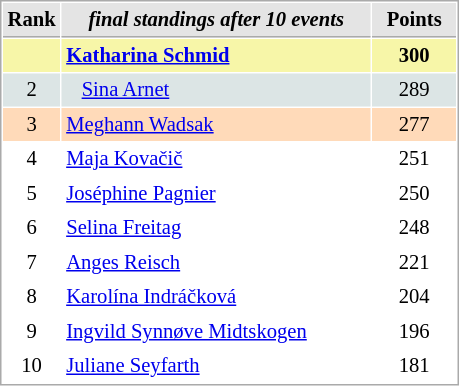<table cellspacing="1" cellpadding="3" style="border:1px solid #AAAAAA;font-size:86%">
<tr style="background-color: #E4E4E4;">
<th style="border-bottom:1px solid #AAAAAA; width: 10px;">Rank</th>
<th style="border-bottom:1px solid #AAAAAA; width: 200px;"><em>final standings after 10 events</em></th>
<th style="border-bottom:1px solid #AAAAAA; width: 50px;">Points</th>
</tr>
<tr style="background:#f7f6a8;">
<td align=center></td>
<td> <strong><a href='#'>Katharina Schmid</a></strong></td>
<td align=center><strong>300</strong></td>
</tr>
<tr style="background:#dce5e5;">
<td align=center>2</td>
<td>   <a href='#'>Sina Arnet</a></td>
<td align=center>289</td>
</tr>
<tr style="background:#ffdab9;">
<td align=center>3</td>
<td> <a href='#'>Meghann Wadsak</a></td>
<td align=center>277</td>
</tr>
<tr>
<td align=center>4</td>
<td> <a href='#'>Maja Kovačič</a></td>
<td align=center>251</td>
</tr>
<tr>
<td align=center>5</td>
<td> <a href='#'>Joséphine Pagnier</a></td>
<td align=center>250</td>
</tr>
<tr>
<td align=center>6</td>
<td> <a href='#'>Selina Freitag</a></td>
<td align=center>248</td>
</tr>
<tr>
<td align=center>7</td>
<td> <a href='#'>Anges Reisch</a></td>
<td align=center>221</td>
</tr>
<tr>
<td align=center>8</td>
<td> <a href='#'>Karolína Indráčková</a></td>
<td align=center>204</td>
</tr>
<tr>
<td align=center>9</td>
<td> <a href='#'>Ingvild Synnøve Midtskogen</a></td>
<td align=center>196</td>
</tr>
<tr>
<td align=center>10</td>
<td> <a href='#'>Juliane Seyfarth</a></td>
<td align=center>181</td>
</tr>
</table>
